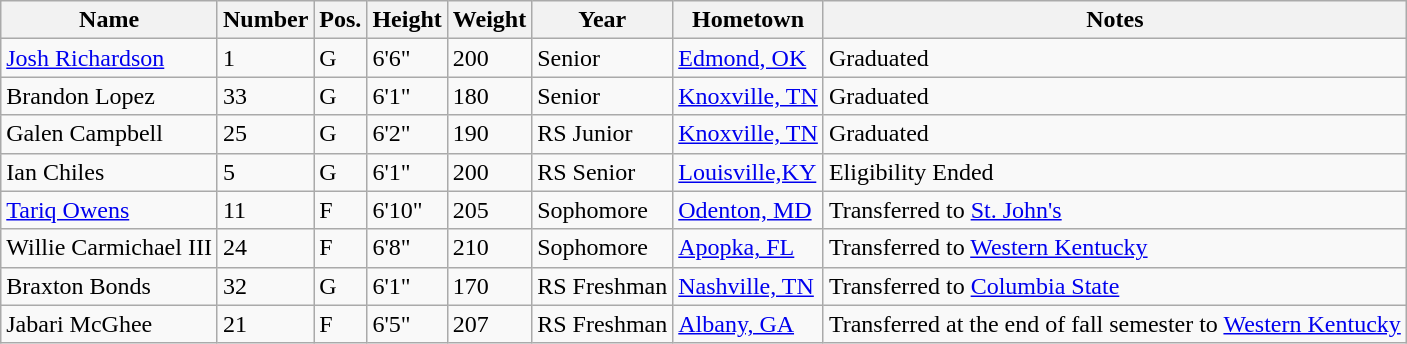<table class="wikitable sortable" border="1">
<tr>
<th>Name</th>
<th>Number</th>
<th>Pos.</th>
<th>Height</th>
<th>Weight</th>
<th>Year</th>
<th>Hometown</th>
<th class="unsortable">Notes</th>
</tr>
<tr>
<td><a href='#'>Josh Richardson</a></td>
<td>1</td>
<td>G</td>
<td>6'6"</td>
<td>200</td>
<td>Senior</td>
<td><a href='#'>Edmond, OK</a></td>
<td>Graduated</td>
</tr>
<tr>
<td>Brandon Lopez</td>
<td>33</td>
<td>G</td>
<td>6'1"</td>
<td>180</td>
<td>Senior</td>
<td><a href='#'>Knoxville, TN</a></td>
<td>Graduated</td>
</tr>
<tr>
<td>Galen Campbell</td>
<td>25</td>
<td>G</td>
<td>6'2"</td>
<td>190</td>
<td>RS Junior</td>
<td><a href='#'>Knoxville, TN</a></td>
<td>Graduated</td>
</tr>
<tr>
<td>Ian Chiles</td>
<td>5</td>
<td>G</td>
<td>6'1"</td>
<td>200</td>
<td>RS Senior</td>
<td><a href='#'>Louisville,KY</a></td>
<td>Eligibility Ended</td>
</tr>
<tr>
<td><a href='#'>Tariq Owens</a></td>
<td>11</td>
<td>F</td>
<td>6'10"</td>
<td>205</td>
<td>Sophomore</td>
<td><a href='#'>Odenton, MD</a></td>
<td>Transferred to <a href='#'>St. John's</a></td>
</tr>
<tr>
<td>Willie Carmichael III</td>
<td>24</td>
<td>F</td>
<td>6'8"</td>
<td>210</td>
<td>Sophomore</td>
<td><a href='#'>Apopka, FL</a></td>
<td>Transferred to <a href='#'>Western Kentucky</a></td>
</tr>
<tr>
<td>Braxton Bonds</td>
<td>32</td>
<td>G</td>
<td>6'1"</td>
<td>170</td>
<td>RS Freshman</td>
<td><a href='#'>Nashville, TN</a></td>
<td>Transferred to <a href='#'>Columbia State</a></td>
</tr>
<tr>
<td>Jabari McGhee</td>
<td>21</td>
<td>F</td>
<td>6'5"</td>
<td>207</td>
<td>RS Freshman</td>
<td><a href='#'>Albany, GA</a></td>
<td>Transferred at the end of fall semester to <a href='#'>Western Kentucky</a></td>
</tr>
</table>
